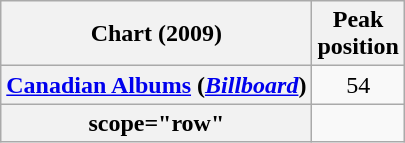<table class="wikitable sortable plainrowheaders" style="text-align:center">
<tr>
<th scope="col">Chart (2009)</th>
<th scope="col">Peak<br>position</th>
</tr>
<tr>
<th scope="row"><a href='#'>Canadian Albums</a> (<a href='#'><em>Billboard</em></a>)</th>
<td>54</td>
</tr>
<tr>
<th>scope="row" </th>
</tr>
</table>
